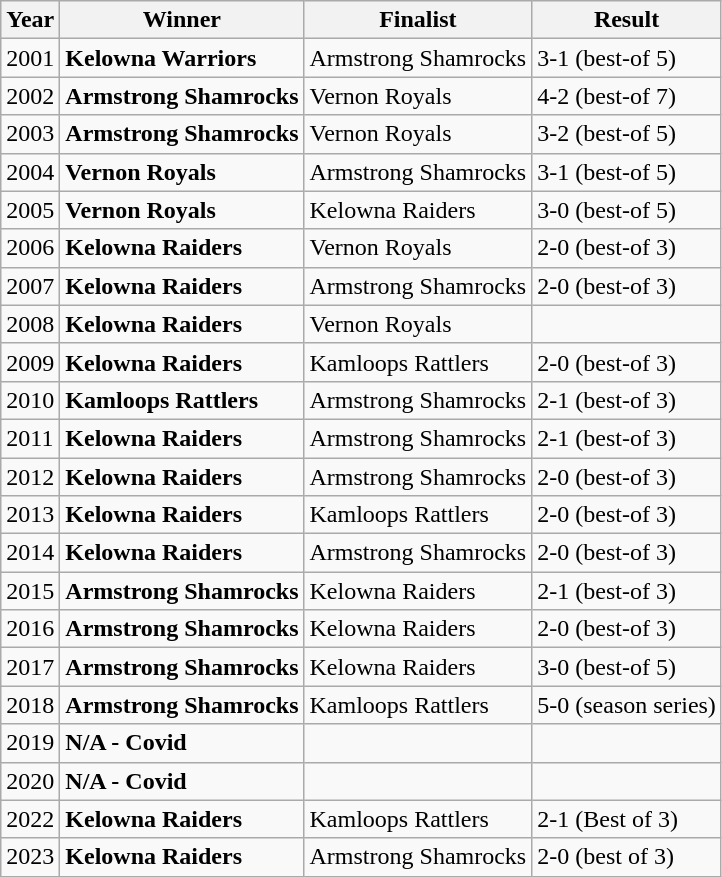<table class="wikitable">
<tr>
<th>Year</th>
<th>Winner</th>
<th>Finalist</th>
<th>Result</th>
</tr>
<tr>
<td>2001</td>
<td><strong>Kelowna Warriors</strong></td>
<td>Armstrong Shamrocks</td>
<td>3-1 (best-of 5)</td>
</tr>
<tr>
<td>2002</td>
<td><strong>Armstrong Shamrocks</strong></td>
<td>Vernon Royals</td>
<td>4-2 (best-of 7)</td>
</tr>
<tr>
<td>2003</td>
<td><strong>Armstrong Shamrocks</strong></td>
<td>Vernon Royals</td>
<td>3-2 (best-of 5)</td>
</tr>
<tr>
<td>2004</td>
<td><strong>Vernon Royals</strong></td>
<td>Armstrong Shamrocks</td>
<td>3-1 (best-of 5)</td>
</tr>
<tr>
<td>2005</td>
<td><strong>Vernon Royals</strong></td>
<td>Kelowna Raiders</td>
<td>3-0 (best-of 5)</td>
</tr>
<tr>
<td>2006</td>
<td><strong>Kelowna Raiders</strong></td>
<td>Vernon Royals</td>
<td>2-0 (best-of 3)</td>
</tr>
<tr>
<td>2007</td>
<td><strong>Kelowna Raiders</strong></td>
<td>Armstrong Shamrocks</td>
<td>2-0 (best-of 3)</td>
</tr>
<tr>
<td>2008</td>
<td><strong>Kelowna Raiders</strong></td>
<td>Vernon Royals</td>
<td></td>
</tr>
<tr>
<td>2009</td>
<td><strong>Kelowna Raiders</strong></td>
<td>Kamloops Rattlers</td>
<td>2-0 (best-of 3)</td>
</tr>
<tr>
<td>2010</td>
<td><strong>Kamloops Rattlers</strong></td>
<td>Armstrong Shamrocks</td>
<td>2-1 (best-of 3)</td>
</tr>
<tr>
<td>2011</td>
<td><strong>Kelowna Raiders</strong></td>
<td>Armstrong Shamrocks</td>
<td>2-1 (best-of 3)</td>
</tr>
<tr>
<td>2012</td>
<td><strong>Kelowna Raiders</strong></td>
<td>Armstrong Shamrocks</td>
<td>2-0 (best-of 3)</td>
</tr>
<tr>
<td>2013</td>
<td><strong>Kelowna Raiders</strong></td>
<td>Kamloops Rattlers</td>
<td>2-0 (best-of 3)</td>
</tr>
<tr>
<td>2014</td>
<td><strong>Kelowna Raiders</strong></td>
<td>Armstrong Shamrocks</td>
<td>2-0 (best-of 3)</td>
</tr>
<tr>
<td>2015</td>
<td><strong>Armstrong Shamrocks</strong></td>
<td>Kelowna Raiders</td>
<td>2-1 (best-of 3)</td>
</tr>
<tr>
<td>2016</td>
<td><strong>Armstrong Shamrocks</strong></td>
<td>Kelowna Raiders</td>
<td>2-0 (best-of 3)</td>
</tr>
<tr>
<td>2017</td>
<td><strong>Armstrong Shamrocks</strong></td>
<td>Kelowna Raiders</td>
<td>3-0 (best-of 5)</td>
</tr>
<tr>
<td>2018</td>
<td><strong>Armstrong Shamrocks</strong></td>
<td>Kamloops Rattlers</td>
<td>5-0 (season series)</td>
</tr>
<tr>
<td>2019</td>
<td><strong>N/A - Covid</strong></td>
<td></td>
<td></td>
</tr>
<tr>
<td>2020</td>
<td><strong>N/A - Covid</strong></td>
<td></td>
<td></td>
</tr>
<tr>
<td>2022</td>
<td><strong>Kelowna Raiders</strong></td>
<td>Kamloops Rattlers</td>
<td>2-1 (Best of 3)</td>
</tr>
<tr>
<td>2023</td>
<td><strong>Kelowna Raiders</strong></td>
<td>Armstrong Shamrocks</td>
<td>2-0 (best of 3)</td>
</tr>
</table>
